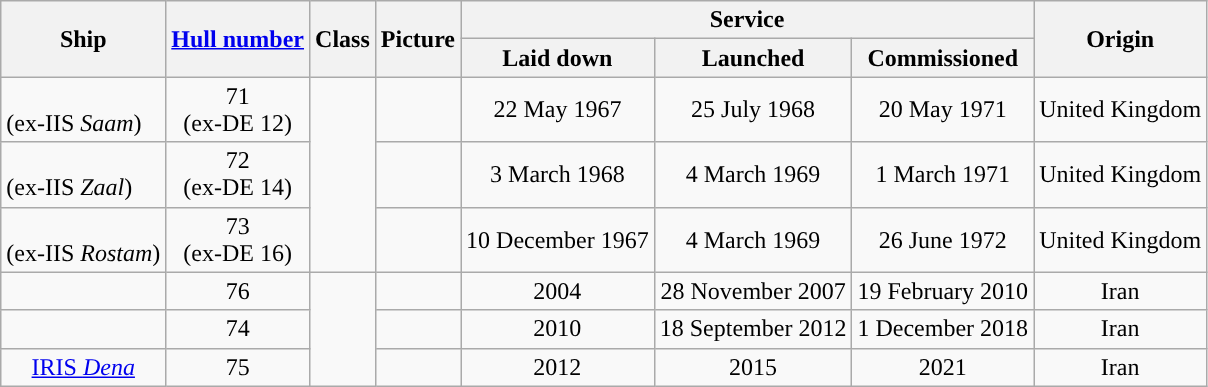<table class="wikitable" style="text-align:center;">
<tr>
<th rowspan=2>Ship</th>
<th rowspan=2><a href='#'>Hull number</a></th>
<th rowspan=2>Class</th>
<th rowspan=2>Picture</th>
<th colspan=3>Service</th>
<th rowspan=2>Origin</th>
</tr>
<tr>
<th>Laid down</th>
<th>Launched</th>
<th>Commissioned</th>
</tr>
<tr>
<td style="text-align:left"><br>(ex-IIS <em>Saam</em>)</td>
<td>71<br>(ex-DE 12)</td>
<td rowspan=3></td>
<td></td>
<td>22 May 1967</td>
<td>25 July 1968</td>
<td>20 May 1971</td>
<td>United Kingdom</td>
</tr>
<tr>
<td style="text-align:left"><br>(ex-IIS <em>Zaal</em>)</td>
<td>72<br>(ex-DE 14)</td>
<td></td>
<td>3 March 1968</td>
<td>4 March 1969</td>
<td>1 March 1971</td>
<td>United Kingdom</td>
</tr>
<tr>
<td style="text-align:left"><br>(ex-IIS <em>Rostam</em>)</td>
<td>73<br>(ex-DE 16)</td>
<td></td>
<td>10 December 1967</td>
<td>4 March 1969</td>
<td>26 June 1972</td>
<td>United Kingdom</td>
</tr>
<tr>
<td style="text-align:left"></td>
<td>76</td>
<td rowspan="3"></td>
<td></td>
<td>2004</td>
<td>28 November 2007</td>
<td>19 February 2010</td>
<td>Iran</td>
</tr>
<tr>
<td style="text-align:left"></td>
<td>74</td>
<td></td>
<td>2010</td>
<td>18 September 2012</td>
<td>1 December 2018</td>
<td>Iran</td>
</tr>
<tr>
<td><a href='#'>IRIS <em>Dena</em></a></td>
<td>75</td>
<td></td>
<td>2012</td>
<td>2015</td>
<td>2021</td>
<td>Iran</td>
</tr>
</table>
